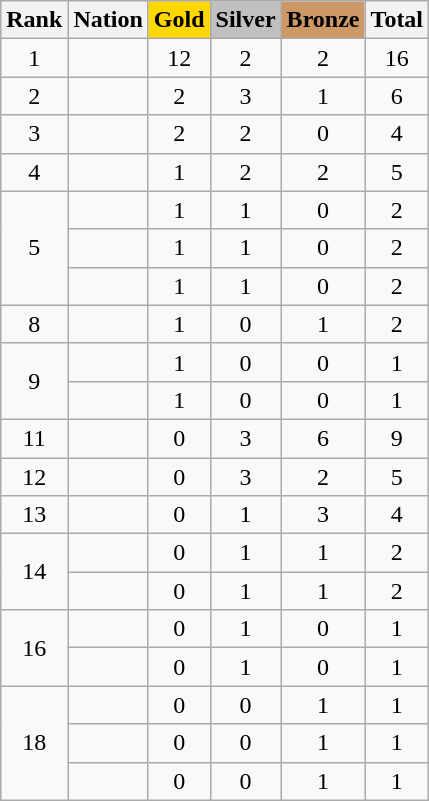<table class="wikitable sortable" style="text-align:center">
<tr>
<th>Rank</th>
<th>Nation</th>
<th style="background-color:gold">Gold</th>
<th style="background-color:silver">Silver</th>
<th style="background-color:#cc9966">Bronze</th>
<th>Total</th>
</tr>
<tr>
<td>1</td>
<td align=left></td>
<td>12</td>
<td>2</td>
<td>2</td>
<td>16</td>
</tr>
<tr>
<td>2</td>
<td align=left></td>
<td>2</td>
<td>3</td>
<td>1</td>
<td>6</td>
</tr>
<tr>
<td>3</td>
<td align=left></td>
<td>2</td>
<td>2</td>
<td>0</td>
<td>4</td>
</tr>
<tr>
<td>4</td>
<td align=left></td>
<td>1</td>
<td>2</td>
<td>2</td>
<td>5</td>
</tr>
<tr>
<td rowspan="3">5</td>
<td align="left"></td>
<td>1</td>
<td>1</td>
<td>0</td>
<td>2</td>
</tr>
<tr>
<td align="left"></td>
<td>1</td>
<td>1</td>
<td>0</td>
<td>2</td>
</tr>
<tr>
<td align="left"></td>
<td>1</td>
<td>1</td>
<td>0</td>
<td>2</td>
</tr>
<tr>
<td>8</td>
<td align=left></td>
<td>1</td>
<td>0</td>
<td>1</td>
<td>2</td>
</tr>
<tr>
<td rowspan="2">9</td>
<td align="left"></td>
<td>1</td>
<td>0</td>
<td>0</td>
<td>1</td>
</tr>
<tr>
<td align="left"></td>
<td>1</td>
<td>0</td>
<td>0</td>
<td>1</td>
</tr>
<tr>
<td>11</td>
<td align=left></td>
<td>0</td>
<td>3</td>
<td>6</td>
<td>9</td>
</tr>
<tr>
<td>12</td>
<td align=left></td>
<td>0</td>
<td>3</td>
<td>2</td>
<td>5</td>
</tr>
<tr>
<td>13</td>
<td align=left></td>
<td>0</td>
<td>1</td>
<td>3</td>
<td>4</td>
</tr>
<tr>
<td rowspan="2">14</td>
<td align="left"></td>
<td>0</td>
<td>1</td>
<td>1</td>
<td>2</td>
</tr>
<tr>
<td align="left"></td>
<td>0</td>
<td>1</td>
<td>1</td>
<td>2</td>
</tr>
<tr>
<td rowspan="2">16</td>
<td align="left"></td>
<td>0</td>
<td>1</td>
<td>0</td>
<td>1</td>
</tr>
<tr>
<td align="left"></td>
<td>0</td>
<td>1</td>
<td>0</td>
<td>1</td>
</tr>
<tr>
<td rowspan="3">18</td>
<td align="left"></td>
<td>0</td>
<td>0</td>
<td>1</td>
<td>1</td>
</tr>
<tr>
<td align="left"></td>
<td>0</td>
<td>0</td>
<td>1</td>
<td>1</td>
</tr>
<tr>
<td align="left"></td>
<td>0</td>
<td>0</td>
<td>1</td>
<td>1</td>
</tr>
</table>
